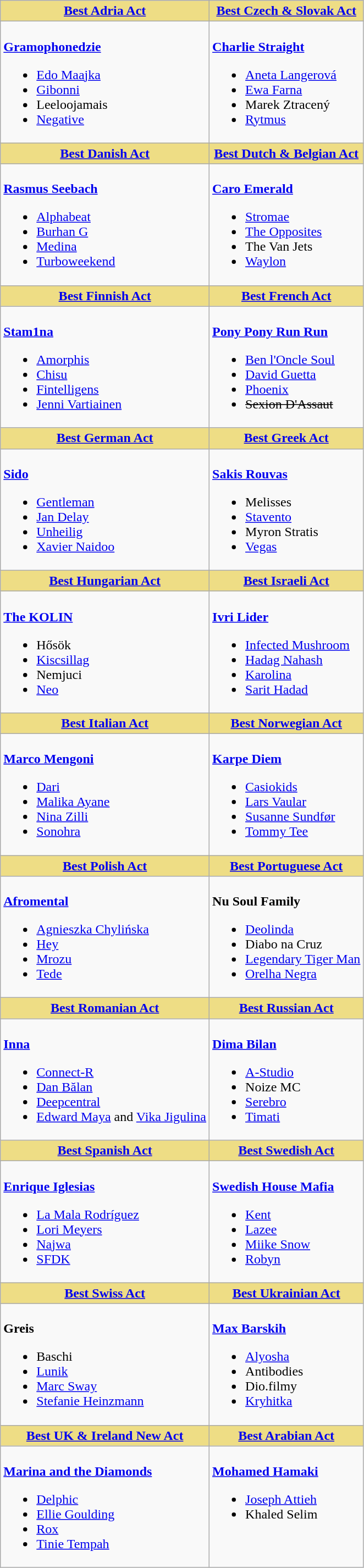<table class=wikitable style="width=100%">
<tr>
<th style="background:#EEDD85; width=50%"><a href='#'>Best Adria Act</a></th>
<th style="background:#EEDD85; width=50%"><a href='#'>Best Czech & Slovak Act</a></th>
</tr>
<tr>
<td valign="top"><br><strong><a href='#'>Gramophonedzie</a></strong><ul><li><a href='#'>Edo Maajka</a></li><li><a href='#'>Gibonni</a></li><li>Leeloojamais</li><li><a href='#'>Negative</a></li></ul></td>
<td valign="top"><br><strong><a href='#'>Charlie Straight</a></strong><ul><li><a href='#'>Aneta Langerová</a></li><li><a href='#'>Ewa Farna</a></li><li>Marek Ztracený</li><li><a href='#'>Rytmus</a></li></ul></td>
</tr>
<tr>
<th style="background:#EEDD85; width=50%"><a href='#'>Best Danish Act</a></th>
<th style="background:#EEDD85; width=50%"><a href='#'>Best Dutch & Belgian Act</a></th>
</tr>
<tr>
<td valign="top"><br><strong><a href='#'>Rasmus Seebach</a></strong><ul><li><a href='#'>Alphabeat</a></li><li><a href='#'>Burhan G</a></li><li><a href='#'>Medina</a></li><li><a href='#'>Turboweekend</a></li></ul></td>
<td valign="top"><br><strong><a href='#'>Caro Emerald</a></strong><ul><li><a href='#'>Stromae</a></li><li><a href='#'>The Opposites</a></li><li>The Van Jets</li><li><a href='#'>Waylon</a></li></ul></td>
</tr>
<tr>
<th style="background:#EEDD85; width=50%"><a href='#'>Best Finnish Act</a></th>
<th style="background:#EEDD85; width=50%"><a href='#'>Best French Act</a></th>
</tr>
<tr>
<td valign="top"><br><strong><a href='#'>Stam1na</a></strong><ul><li><a href='#'>Amorphis</a></li><li><a href='#'>Chisu</a></li><li><a href='#'>Fintelligens</a></li><li><a href='#'>Jenni Vartiainen</a></li></ul></td>
<td valign="top"><br><strong><a href='#'>Pony Pony Run Run</a></strong><ul><li><a href='#'>Ben l'Oncle Soul</a></li><li><a href='#'>David Guetta</a></li><li><a href='#'>Phoenix</a></li><li><s>Sexion D'Assaut</s></li></ul></td>
</tr>
<tr>
<th style="background:#EEDD85; width=50%"><a href='#'>Best German Act</a></th>
<th style="background:#EEDD85; width=50%"><a href='#'>Best Greek Act</a></th>
</tr>
<tr>
<td valign="top"><br><strong><a href='#'>Sido</a></strong><ul><li><a href='#'>Gentleman</a></li><li><a href='#'>Jan Delay</a></li><li><a href='#'>Unheilig</a></li><li><a href='#'>Xavier Naidoo</a></li></ul></td>
<td valign="top"><br><strong><a href='#'>Sakis Rouvas</a></strong><ul><li>Μelisses</li><li><a href='#'>Stavento</a></li><li>Myron Stratis</li><li><a href='#'>Vegas</a></li></ul></td>
</tr>
<tr>
<th style="background:#EEDD85; width=50%"><a href='#'>Best Hungarian Act</a></th>
<th style="background:#EEDD85; width=50%"><a href='#'>Best Israeli Act</a></th>
</tr>
<tr>
<td valign="top"><br><strong><a href='#'>The KOLIN</a></strong><ul><li>Hősök</li><li><a href='#'>Kiscsillag</a></li><li>Nemjuci</li><li><a href='#'>Neo</a></li></ul></td>
<td valign="top"><br><strong><a href='#'>Ivri Lider</a></strong><ul><li><a href='#'>Infected Mushroom</a></li><li><a href='#'>Hadag Nahash</a></li><li><a href='#'>Karolina</a></li><li><a href='#'>Sarit Hadad</a></li></ul></td>
</tr>
<tr>
<th style="background:#EEDD85; width=50%"><a href='#'>Best Italian Act</a></th>
<th style="background:#EEDD85; width=50%"><a href='#'>Best Norwegian Act</a></th>
</tr>
<tr>
<td valign="top"><br><strong><a href='#'>Marco Mengoni</a></strong><ul><li><a href='#'>Dari</a></li><li><a href='#'>Malika Ayane</a></li><li><a href='#'>Nina Zilli</a></li><li><a href='#'>Sonohra</a></li></ul></td>
<td valign="top"><br><strong><a href='#'>Karpe Diem</a></strong><ul><li><a href='#'>Casiokids</a></li><li><a href='#'>Lars Vaular</a></li><li><a href='#'>Susanne Sundfør</a></li><li><a href='#'>Tommy Tee</a></li></ul></td>
</tr>
<tr>
<th style="background:#EEDD85; width=50%"><a href='#'>Best Polish Act</a></th>
<th style="background:#EEDD85; width=50%"><a href='#'>Best Portuguese Act</a></th>
</tr>
<tr>
<td valign="top"><br><strong><a href='#'>Afromental</a></strong><ul><li><a href='#'>Agnieszka Chylińska</a></li><li><a href='#'>Hey</a></li><li><a href='#'>Mrozu</a></li><li><a href='#'>Tede</a></li></ul></td>
<td valign="top"><br><strong>Nu Soul Family</strong><ul><li><a href='#'>Deolinda</a></li><li>Diabo na Cruz</li><li><a href='#'>Legendary Tiger Man</a></li><li><a href='#'>Orelha Negra</a></li></ul></td>
</tr>
<tr>
<th style="background:#EEDD85; width=50%"><a href='#'>Best Romanian Act</a></th>
<th style="background:#EEDD85; width=50%"><a href='#'>Best Russian Act</a></th>
</tr>
<tr>
<td valign="top"><br><strong><a href='#'>Inna</a></strong><ul><li><a href='#'>Connect-R</a></li><li><a href='#'>Dan Bălan</a></li><li><a href='#'>Deepcentral</a></li><li><a href='#'>Edward Maya</a> and <a href='#'>Vika Jigulina</a></li></ul></td>
<td valign="top"><br><strong><a href='#'>Dima Bilan</a></strong><ul><li><a href='#'>A-Studio</a></li><li>Noize MC</li><li><a href='#'>Serebro</a></li><li><a href='#'>Timati</a></li></ul></td>
</tr>
<tr>
<th style="background:#EEDD85; width=50%"><a href='#'>Best Spanish Act</a></th>
<th style="background:#EEDD85; width=50%"><a href='#'>Best Swedish Act</a></th>
</tr>
<tr>
<td valign="top"><br><strong><a href='#'>Enrique Iglesias</a></strong><ul><li><a href='#'>La Mala Rodríguez</a></li><li><a href='#'>Lori Meyers</a></li><li><a href='#'>Najwa</a></li><li><a href='#'>SFDK</a></li></ul></td>
<td valign="top"><br><strong><a href='#'>Swedish House Mafia</a></strong><ul><li><a href='#'>Kent</a></li><li><a href='#'>Lazee</a></li><li><a href='#'>Miike Snow</a></li><li><a href='#'>Robyn</a></li></ul></td>
</tr>
<tr>
<th style="background:#EEDD85; width=50%"><a href='#'>Best Swiss Act</a></th>
<th style="background:#EEDD85; width=50%"><a href='#'>Best Ukrainian Act</a></th>
</tr>
<tr>
<td valign="top"><br><strong>Greis</strong><ul><li>Baschi</li><li><a href='#'>Lunik</a></li><li><a href='#'>Marc Sway</a></li><li><a href='#'>Stefanie Heinzmann</a></li></ul></td>
<td valign="top"><br><strong><a href='#'>Max Barskih</a></strong><ul><li><a href='#'>Alyosha</a></li><li>Antibodies</li><li>Dio.filmy</li><li><a href='#'>Kryhitka</a></li></ul></td>
</tr>
<tr>
<th style="background:#EEDD85; width=50%"><a href='#'>Best UK & Ireland New Act</a></th>
<th style="background:#EEDD85; width=50%"><a href='#'>Best Arabian Act</a></th>
</tr>
<tr>
<td valign="top"><br><strong><a href='#'>Marina and the Diamonds</a></strong><ul><li><a href='#'>Delphic</a></li><li><a href='#'>Ellie Goulding</a></li><li><a href='#'>Rox</a></li><li><a href='#'>Tinie Tempah</a></li></ul></td>
<td valign="top"><br><strong><a href='#'>Mohamed Hamaki</a></strong><ul><li><a href='#'>Joseph Attieh</a></li><li>Khaled Selim</li></ul></td>
</tr>
</table>
